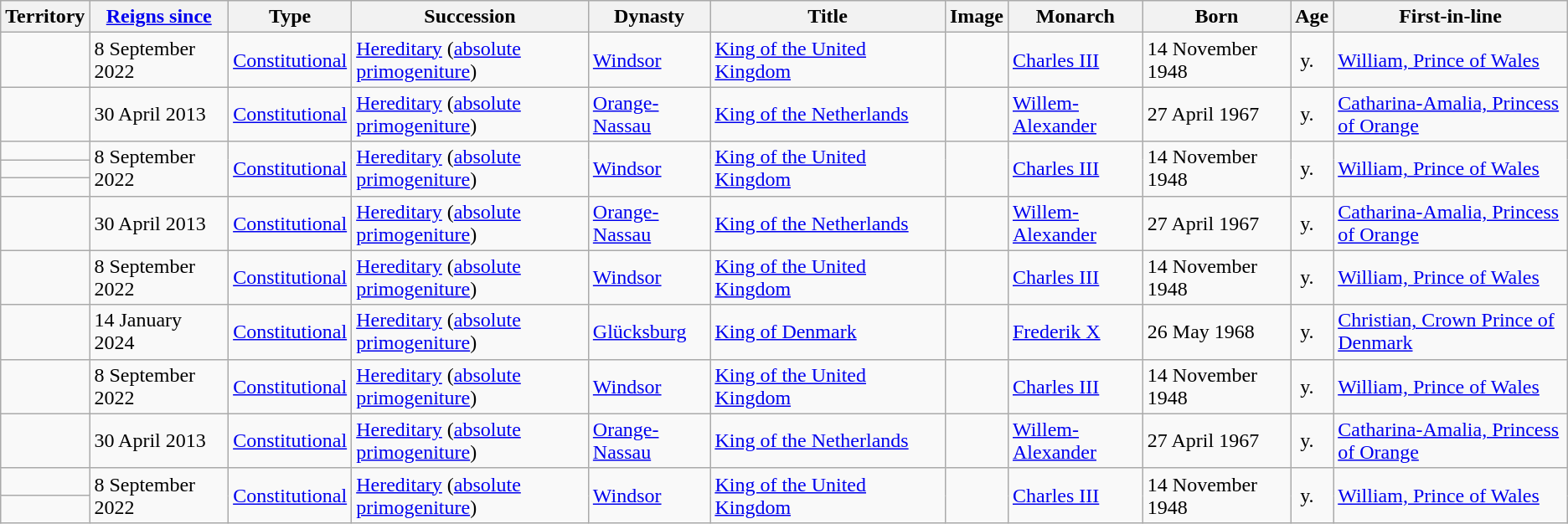<table class="wikitable">
<tr>
<th>Territory</th>
<th><a href='#'>Reigns since</a></th>
<th>Type</th>
<th>Succession</th>
<th>Dynasty</th>
<th style="width:15%">Title</th>
<th>Image</th>
<th>Monarch</th>
<th>Born</th>
<th>Age</th>
<th>First-in-line</th>
</tr>
<tr>
<td></td>
<td>8 September 2022</td>
<td><a href='#'>Constitutional</a></td>
<td><a href='#'>Hereditary</a> (<a href='#'>absolute primogeniture</a>)</td>
<td><a href='#'>Windsor</a></td>
<td><a href='#'>King of the United Kingdom</a></td>
<td></td>
<td><a href='#'>Charles III</a></td>
<td>14 November 1948</td>
<td> y.</td>
<td><a href='#'>William, Prince of Wales</a></td>
</tr>
<tr>
<td></td>
<td>30 April 2013</td>
<td><a href='#'>Constitutional</a></td>
<td><a href='#'>Hereditary</a> (<a href='#'>absolute primogeniture</a>)</td>
<td><a href='#'>Orange-Nassau</a></td>
<td><a href='#'>King of the Netherlands</a></td>
<td></td>
<td><a href='#'>Willem-Alexander</a></td>
<td>27 April 1967</td>
<td> y.</td>
<td><a href='#'>Catharina-Amalia, Princess of Orange</a></td>
</tr>
<tr>
<td></td>
<td rowspan="3">8 September 2022</td>
<td rowspan="3"><a href='#'>Constitutional</a></td>
<td rowspan="3"><a href='#'>Hereditary</a> (<a href='#'>absolute primogeniture</a>)</td>
<td rowspan="3"><a href='#'>Windsor</a></td>
<td rowspan="3"><a href='#'>King of the United Kingdom</a></td>
<td rowspan="3"></td>
<td rowspan="3"><a href='#'>Charles III</a></td>
<td rowspan="3">14 November 1948</td>
<td rowspan="3"> y.</td>
<td rowspan="3"><a href='#'>William, Prince of Wales</a></td>
</tr>
<tr>
<td></td>
</tr>
<tr>
<td></td>
</tr>
<tr>
<td></td>
<td>30 April 2013</td>
<td><a href='#'>Constitutional</a></td>
<td><a href='#'>Hereditary</a> (<a href='#'>absolute primogeniture</a>)</td>
<td><a href='#'>Orange-Nassau</a></td>
<td><a href='#'>King of the Netherlands</a></td>
<td></td>
<td><a href='#'>Willem-Alexander</a></td>
<td>27 April 1967</td>
<td> y.</td>
<td><a href='#'>Catharina-Amalia, Princess of Orange</a></td>
</tr>
<tr>
<td></td>
<td>8 September 2022</td>
<td><a href='#'>Constitutional</a></td>
<td><a href='#'>Hereditary</a> (<a href='#'>absolute primogeniture</a>)</td>
<td><a href='#'>Windsor</a></td>
<td><a href='#'>King of the United Kingdom</a></td>
<td></td>
<td><a href='#'>Charles III</a></td>
<td>14 November 1948</td>
<td> y.</td>
<td><a href='#'>William, Prince of Wales</a></td>
</tr>
<tr>
<td></td>
<td>14 January 2024</td>
<td><a href='#'>Constitutional</a></td>
<td><a href='#'>Hereditary</a> (<a href='#'>absolute primogeniture</a>)</td>
<td><a href='#'>Glücksburg</a></td>
<td><a href='#'>King of Denmark</a></td>
<td></td>
<td><a href='#'>Frederik X</a></td>
<td>26 May 1968</td>
<td> y.</td>
<td><a href='#'>Christian, Crown Prince of Denmark</a></td>
</tr>
<tr>
<td></td>
<td>8 September 2022</td>
<td><a href='#'>Constitutional</a></td>
<td><a href='#'>Hereditary</a> (<a href='#'>absolute primogeniture</a>)</td>
<td><a href='#'>Windsor</a></td>
<td><a href='#'>King of the United Kingdom</a></td>
<td></td>
<td><a href='#'>Charles III</a></td>
<td>14 November 1948</td>
<td> y.</td>
<td><a href='#'>William, Prince of Wales</a></td>
</tr>
<tr>
<td></td>
<td>30 April 2013</td>
<td><a href='#'>Constitutional</a></td>
<td><a href='#'>Hereditary</a> (<a href='#'>absolute primogeniture</a>)</td>
<td><a href='#'>Orange-Nassau</a></td>
<td><a href='#'>King of the Netherlands</a></td>
<td></td>
<td><a href='#'>Willem-Alexander</a></td>
<td>27 April 1967</td>
<td> y.</td>
<td><a href='#'>Catharina-Amalia, Princess of Orange</a></td>
</tr>
<tr>
<td></td>
<td rowspan="2">8 September 2022</td>
<td rowspan="2"><a href='#'>Constitutional</a></td>
<td rowspan="2"><a href='#'>Hereditary</a> (<a href='#'>absolute primogeniture</a>)</td>
<td rowspan="2"><a href='#'>Windsor</a></td>
<td rowspan="2"><a href='#'>King of the United Kingdom</a></td>
<td rowspan="2"></td>
<td rowspan="2"><a href='#'>Charles III</a></td>
<td rowspan="2">14 November 1948</td>
<td rowspan="2"> y.</td>
<td rowspan="2"><a href='#'>William, Prince of Wales</a></td>
</tr>
<tr>
<td></td>
</tr>
</table>
